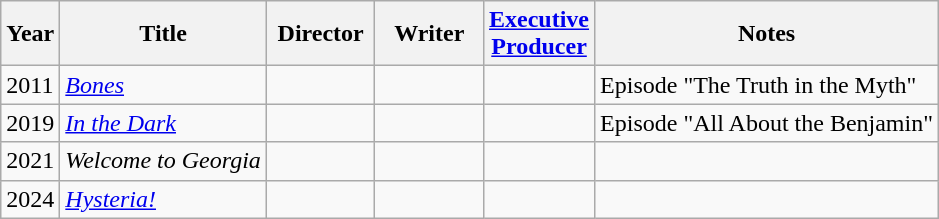<table class="wikitable">
<tr>
<th>Year</th>
<th>Title</th>
<th width=65>Director</th>
<th width=65>Writer</th>
<th><a href='#'>Executive<br>Producer</a></th>
<th>Notes</th>
</tr>
<tr>
<td>2011</td>
<td><em><a href='#'>Bones</a></em></td>
<td></td>
<td></td>
<td></td>
<td>Episode "The Truth in the Myth"</td>
</tr>
<tr>
<td>2019</td>
<td><em><a href='#'>In the Dark</a></em></td>
<td></td>
<td></td>
<td></td>
<td>Episode "All About the Benjamin"</td>
</tr>
<tr>
<td>2021</td>
<td><em>Welcome to Georgia</em></td>
<td></td>
<td></td>
<td></td>
<td></td>
</tr>
<tr>
<td>2024</td>
<td><em><a href='#'>Hysteria!</a></em></td>
<td></td>
<td></td>
<td></td>
<td></td>
</tr>
</table>
